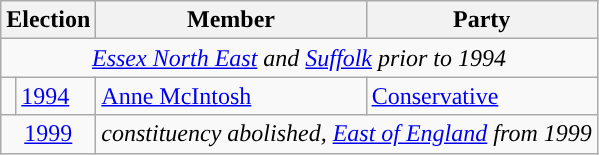<table class="wikitable">
<tr>
<th colspan="2">Election</th>
<th>Member</th>
<th>Party</th>
</tr>
<tr>
<td colspan="4" align="center"><em><a href='#'>Essex North East</a> and <a href='#'>Suffolk</a> prior to 1994</em></td>
</tr>
<tr>
<td style="background-color: "></td>
<td><a href='#'>1994</a></td>
<td><a href='#'>Anne McIntosh</a></td>
<td><a href='#'>Conservative</a></td>
</tr>
<tr>
<td colspan="2" align="center"><a href='#'>1999</a></td>
<td colspan="2"><em>constituency abolished, <a href='#'>East of England</a> from 1999</em></td>
</tr>
</table>
